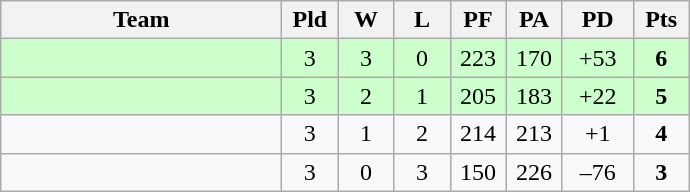<table class=wikitable style="text-align:center">
<tr>
<th width=180>Team</th>
<th width=30>Pld</th>
<th width=30>W</th>
<th width=30>L</th>
<th width=30>PF</th>
<th width=30>PA</th>
<th width=40>PD</th>
<th width=30>Pts</th>
</tr>
<tr bgcolor="#ccffcc">
<td align="left"></td>
<td>3</td>
<td>3</td>
<td>0</td>
<td>223</td>
<td>170</td>
<td>+53</td>
<td><strong>6</strong></td>
</tr>
<tr bgcolor="#ccffcc">
<td align="left"></td>
<td>3</td>
<td>2</td>
<td>1</td>
<td>205</td>
<td>183</td>
<td>+22</td>
<td><strong>5</strong></td>
</tr>
<tr>
<td align="left"></td>
<td>3</td>
<td>1</td>
<td>2</td>
<td>214</td>
<td>213</td>
<td>+1</td>
<td><strong>4</strong></td>
</tr>
<tr>
<td align="left"></td>
<td>3</td>
<td>0</td>
<td>3</td>
<td>150</td>
<td>226</td>
<td>–76</td>
<td><strong>3</strong></td>
</tr>
</table>
